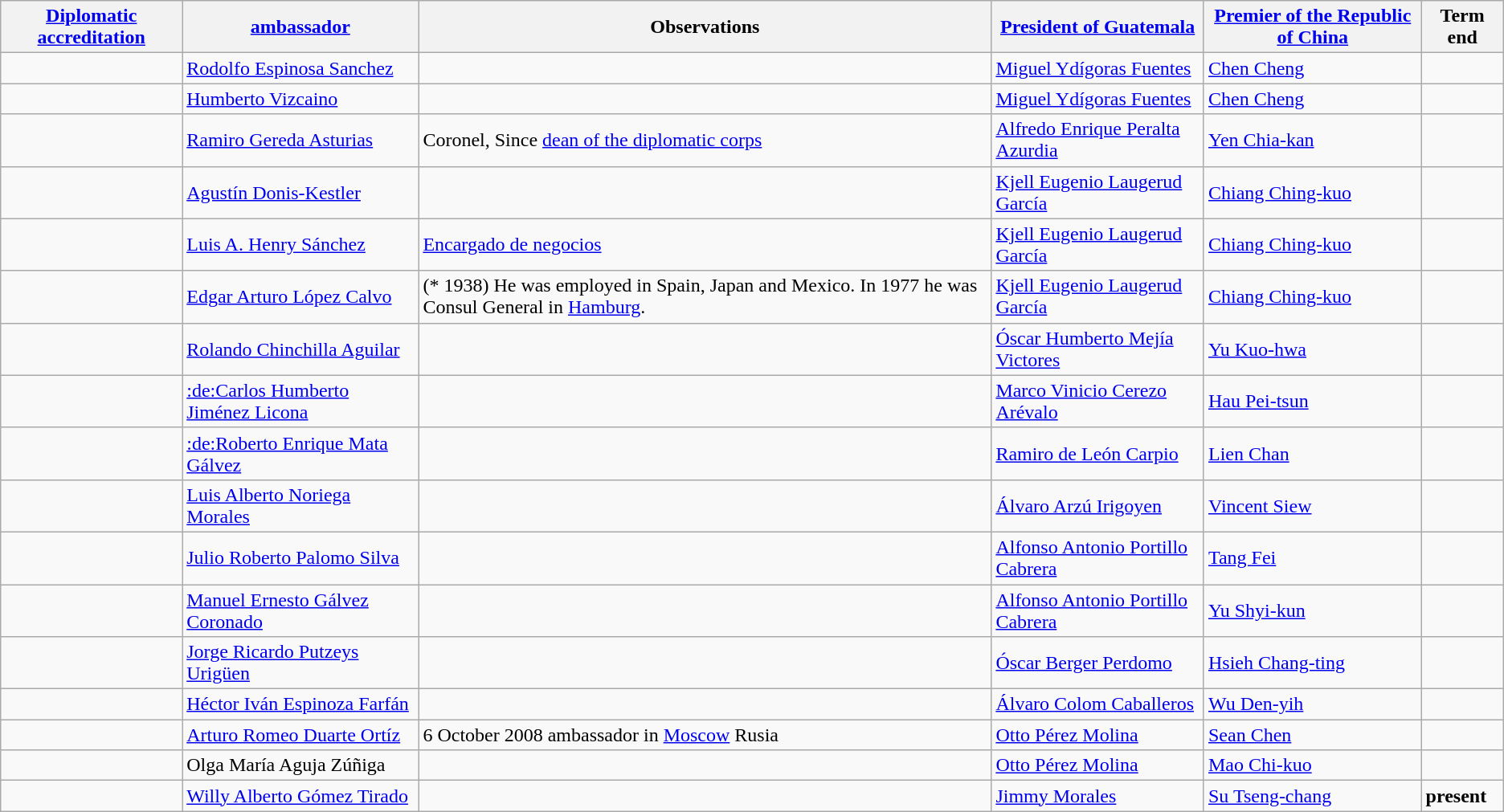<table class="wikitable sortable">
<tr>
<th><a href='#'>Diplomatic accreditation</a></th>
<th><a href='#'>ambassador</a></th>
<th>Observations</th>
<th><a href='#'>President of Guatemala</a></th>
<th><a href='#'>Premier of the Republic of China</a></th>
<th>Term end</th>
</tr>
<tr>
<td></td>
<td><a href='#'>Rodolfo Espinosa Sanchez</a></td>
<td></td>
<td><a href='#'>Miguel Ydígoras Fuentes</a></td>
<td><a href='#'>Chen Cheng</a></td>
<td></td>
</tr>
<tr>
<td></td>
<td><a href='#'>Humberto Vizcaino</a></td>
<td></td>
<td><a href='#'>Miguel Ydígoras Fuentes</a></td>
<td><a href='#'>Chen Cheng</a></td>
<td></td>
</tr>
<tr>
<td></td>
<td><a href='#'>Ramiro Gereda Asturias</a></td>
<td>Coronel, Since  <a href='#'>dean of the diplomatic corps</a></td>
<td><a href='#'>Alfredo Enrique Peralta Azurdia</a></td>
<td><a href='#'>Yen Chia-kan</a></td>
<td></td>
</tr>
<tr>
<td></td>
<td><a href='#'>Agustín Donis-Kestler</a></td>
<td></td>
<td><a href='#'>Kjell Eugenio Laugerud García</a></td>
<td><a href='#'>Chiang Ching-kuo</a></td>
<td></td>
</tr>
<tr>
<td></td>
<td><a href='#'>Luis A. Henry Sánchez</a></td>
<td><a href='#'>Encargado de negocios</a></td>
<td><a href='#'>Kjell Eugenio Laugerud García</a></td>
<td><a href='#'>Chiang Ching-kuo</a></td>
<td></td>
</tr>
<tr>
<td></td>
<td><a href='#'>Edgar Arturo López Calvo</a></td>
<td>(* 1938) He was employed in Spain, Japan and Mexico. In 1977 he was Consul General in <a href='#'>Hamburg</a>.</td>
<td><a href='#'>Kjell Eugenio Laugerud García</a></td>
<td><a href='#'>Chiang Ching-kuo</a></td>
<td></td>
</tr>
<tr>
<td></td>
<td><a href='#'>Rolando Chinchilla Aguilar</a></td>
<td></td>
<td><a href='#'>Óscar Humberto Mejía Victores</a></td>
<td><a href='#'>Yu Kuo-hwa</a></td>
<td></td>
</tr>
<tr>
<td></td>
<td><a href='#'>:de:Carlos Humberto Jiménez Licona</a></td>
<td></td>
<td><a href='#'>Marco Vinicio Cerezo Arévalo</a></td>
<td><a href='#'>Hau Pei-tsun</a></td>
<td></td>
</tr>
<tr>
<td></td>
<td><a href='#'>:de:Roberto Enrique Mata Gálvez</a></td>
<td></td>
<td><a href='#'>Ramiro de León Carpio</a></td>
<td><a href='#'>Lien Chan</a></td>
<td></td>
</tr>
<tr>
<td></td>
<td><a href='#'>Luis Alberto Noriega Morales</a></td>
<td></td>
<td><a href='#'>Álvaro Arzú Irigoyen</a></td>
<td><a href='#'>Vincent Siew</a></td>
<td></td>
</tr>
<tr>
<td></td>
<td><a href='#'>Julio Roberto Palomo Silva</a></td>
<td></td>
<td><a href='#'>Alfonso Antonio Portillo Cabrera</a></td>
<td><a href='#'>Tang Fei</a></td>
<td></td>
</tr>
<tr>
<td></td>
<td><a href='#'>Manuel Ernesto Gálvez Coronado</a></td>
<td></td>
<td><a href='#'>Alfonso Antonio Portillo Cabrera</a></td>
<td><a href='#'>Yu Shyi-kun</a></td>
<td></td>
</tr>
<tr>
<td></td>
<td><a href='#'>Jorge Ricardo Putzeys Urigüen</a></td>
<td></td>
<td><a href='#'>Óscar Berger Perdomo</a></td>
<td><a href='#'>Hsieh Chang-ting</a></td>
<td></td>
</tr>
<tr>
<td></td>
<td><a href='#'>Héctor Iván Espinoza Farfán</a></td>
<td></td>
<td><a href='#'>Álvaro Colom Caballeros</a></td>
<td><a href='#'>Wu Den-yih</a></td>
<td></td>
</tr>
<tr>
<td></td>
<td><a href='#'>Arturo Romeo Duarte Ortíz</a></td>
<td>6 October 2008 ambassador in <a href='#'>Moscow</a> Rusia</td>
<td><a href='#'>Otto Pérez Molina</a></td>
<td><a href='#'>Sean Chen</a></td>
<td></td>
</tr>
<tr>
<td></td>
<td>Olga María Aguja Zúñiga</td>
<td></td>
<td><a href='#'>Otto Pérez Molina</a></td>
<td><a href='#'>Mao Chi-kuo</a></td>
<td></td>
</tr>
<tr>
<td></td>
<td><a href='#'>Willy Alberto Gómez Tirado</a></td>
<td></td>
<td><a href='#'>Jimmy Morales</a></td>
<td><a href='#'>Su Tseng-chang</a></td>
<td><strong>present</strong></td>
</tr>
</table>
